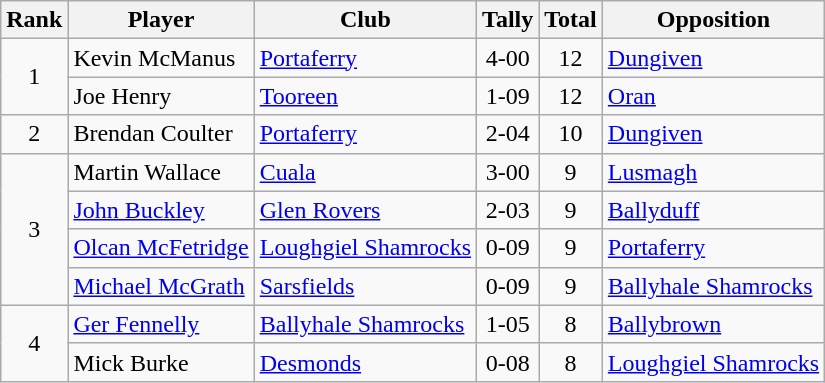<table class="wikitable">
<tr>
<th>Rank</th>
<th>Player</th>
<th>Club</th>
<th>Tally</th>
<th>Total</th>
<th>Opposition</th>
</tr>
<tr>
<td rowspan="2" style="text-align:center;">1</td>
<td>Kevin McManus</td>
<td><a href='#'>Portaferry</a></td>
<td align=center>4-00</td>
<td align=center>12</td>
<td><a href='#'>Dungiven</a></td>
</tr>
<tr>
<td>Joe Henry</td>
<td><a href='#'>Tooreen</a></td>
<td align=center>1-09</td>
<td align=center>12</td>
<td><a href='#'>Oran</a></td>
</tr>
<tr>
<td rowspan="1" style="text-align:center;">2</td>
<td>Brendan Coulter</td>
<td><a href='#'>Portaferry</a></td>
<td align=center>2-04</td>
<td align=center>10</td>
<td><a href='#'>Dungiven</a></td>
</tr>
<tr>
<td rowspan="4" style="text-align:center;">3</td>
<td>Martin Wallace</td>
<td><a href='#'>Cuala</a></td>
<td align=center>3-00</td>
<td align=center>9</td>
<td><a href='#'>Lusmagh</a></td>
</tr>
<tr>
<td><a href='#'>John Buckley</a></td>
<td><a href='#'>Glen Rovers</a></td>
<td align=center>2-03</td>
<td align=center>9</td>
<td><a href='#'>Ballyduff</a></td>
</tr>
<tr>
<td><a href='#'>Olcan McFetridge</a></td>
<td><a href='#'>Loughgiel Shamrocks</a></td>
<td align=center>0-09</td>
<td align=center>9</td>
<td><a href='#'>Portaferry</a></td>
</tr>
<tr>
<td><a href='#'>Michael McGrath</a></td>
<td><a href='#'>Sarsfields</a></td>
<td align=center>0-09</td>
<td align=center>9</td>
<td><a href='#'>Ballyhale Shamrocks</a></td>
</tr>
<tr>
<td rowspan="2" style="text-align:center;">4</td>
<td><a href='#'>Ger Fennelly</a></td>
<td><a href='#'>Ballyhale Shamrocks</a></td>
<td align=center>1-05</td>
<td align=center>8</td>
<td><a href='#'>Ballybrown</a></td>
</tr>
<tr>
<td>Mick Burke</td>
<td><a href='#'>Desmonds</a></td>
<td align=center>0-08</td>
<td align=center>8</td>
<td><a href='#'>Loughgiel Shamrocks</a></td>
</tr>
</table>
